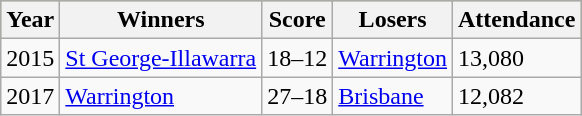<table class="wikitable">
<tr style="background:#bdb76b;">
<th>Year</th>
<th>Winners</th>
<th>Score</th>
<th>Losers</th>
<th>Attendance</th>
</tr>
<tr>
<td>2015</td>
<td> <a href='#'>St George-Illawarra</a></td>
<td>18–12</td>
<td> <a href='#'>Warrington</a></td>
<td>13,080</td>
</tr>
<tr>
<td>2017</td>
<td> <a href='#'>Warrington</a></td>
<td>27–18</td>
<td> <a href='#'>Brisbane</a></td>
<td>12,082</td>
</tr>
</table>
